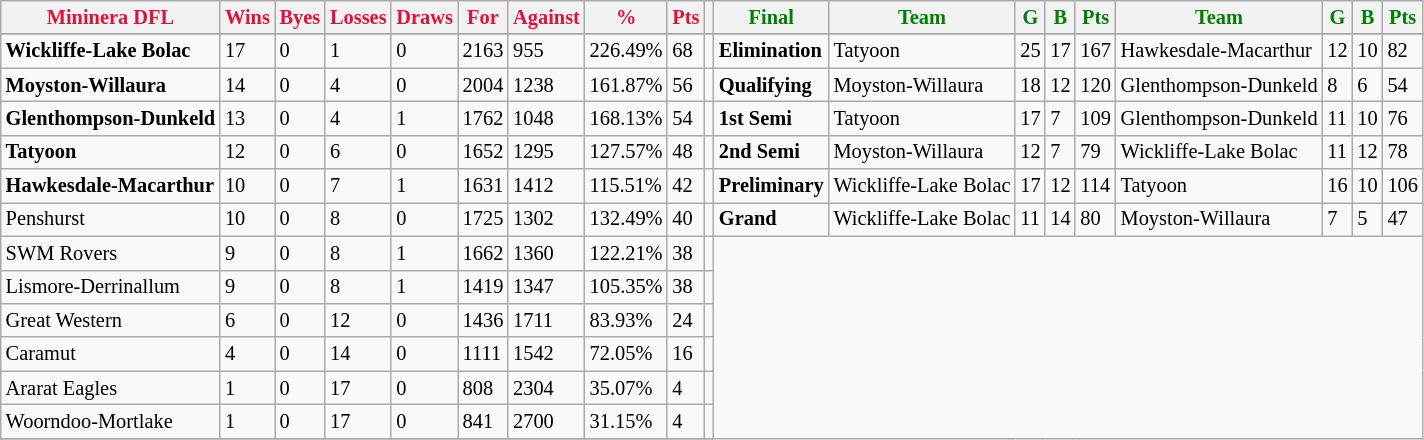<table style="font-size: 85%; text-align: left;" class="wikitable">
<tr>
<th style="color:crimson">Mininera DFL</th>
<th style="color:crimson">Wins</th>
<th style="color:crimson">Byes</th>
<th style="color:crimson">Losses</th>
<th style="color:crimson">Draws</th>
<th style="color:crimson">For</th>
<th style="color:crimson">Against</th>
<th style="color:crimson">%</th>
<th style="color:crimson">Pts</th>
<th></th>
<th style="color:green">Final</th>
<th style="color:green">Team</th>
<th style="color:green">G</th>
<th style="color:green">B</th>
<th style="color:green">Pts</th>
<th style="color:green">Team</th>
<th style="color:green">G</th>
<th style="color:green">B</th>
<th style="color:green">Pts</th>
</tr>
<tr>
</tr>
<tr>
</tr>
<tr>
<td><strong>	Wickliffe-Lake Bolac	</strong></td>
<td>17</td>
<td>0</td>
<td>1</td>
<td>0</td>
<td>2163</td>
<td>955</td>
<td>226.49%</td>
<td>68</td>
<td></td>
<td><strong>Elimination</strong></td>
<td>Tatyoon</td>
<td>25</td>
<td>17</td>
<td>167</td>
<td>Hawkesdale-Macarthur</td>
<td>12</td>
<td>10</td>
<td>82</td>
</tr>
<tr>
<td><strong>	Moyston-Willaura	</strong></td>
<td>14</td>
<td>0</td>
<td>4</td>
<td>0</td>
<td>2004</td>
<td>1238</td>
<td>161.87%</td>
<td>56</td>
<td></td>
<td><strong>Qualifying</strong></td>
<td>Moyston-Willaura</td>
<td>18</td>
<td>12</td>
<td>120</td>
<td>Glenthompson-Dunkeld</td>
<td>8</td>
<td>6</td>
<td>54</td>
</tr>
<tr>
<td><strong>	Glenthompson-Dunkeld	</strong></td>
<td>13</td>
<td>0</td>
<td>4</td>
<td>1</td>
<td>1762</td>
<td>1048</td>
<td>168.13%</td>
<td>54</td>
<td></td>
<td><strong>1st Semi</strong></td>
<td>Tatyoon</td>
<td>17</td>
<td>7</td>
<td>109</td>
<td>Glenthompson-Dunkeld</td>
<td>11</td>
<td>10</td>
<td>76</td>
</tr>
<tr>
<td><strong>	Tatyoon	</strong></td>
<td>12</td>
<td>0</td>
<td>6</td>
<td>0</td>
<td>1652</td>
<td>1295</td>
<td>127.57%</td>
<td>48</td>
<td></td>
<td><strong>2nd Semi</strong></td>
<td>Moyston-Willaura</td>
<td>12</td>
<td>7</td>
<td>79</td>
<td>Wickliffe-Lake Bolac</td>
<td>11</td>
<td>12</td>
<td>78</td>
</tr>
<tr>
<td><strong>	Hawkesdale-Macarthur	</strong></td>
<td>10</td>
<td>0</td>
<td>7</td>
<td>1</td>
<td>1631</td>
<td>1412</td>
<td>115.51%</td>
<td>42</td>
<td></td>
<td><strong>Preliminary</strong></td>
<td>Wickliffe-Lake Bolac</td>
<td>17</td>
<td>12</td>
<td>114</td>
<td>Tatyoon</td>
<td>16</td>
<td>10</td>
<td>106</td>
</tr>
<tr>
<td>Penshurst</td>
<td>10</td>
<td>0</td>
<td>8</td>
<td>0</td>
<td>1725</td>
<td>1302</td>
<td>132.49%</td>
<td>40</td>
<td></td>
<td><strong>Grand</strong></td>
<td>Wickliffe-Lake Bolac</td>
<td>11</td>
<td>14</td>
<td>80</td>
<td>Moyston-Willaura</td>
<td>7</td>
<td>5</td>
<td>47</td>
</tr>
<tr>
<td>SWM Rovers</td>
<td>9</td>
<td>0</td>
<td>8</td>
<td>1</td>
<td>1662</td>
<td>1360</td>
<td>122.21%</td>
<td>38</td>
<td></td>
</tr>
<tr>
<td>Lismore-Derrinallum</td>
<td>9</td>
<td>0</td>
<td>8</td>
<td>1</td>
<td>1419</td>
<td>1347</td>
<td>105.35%</td>
<td>38</td>
<td></td>
</tr>
<tr>
<td>Great Western</td>
<td>6</td>
<td>0</td>
<td>12</td>
<td>0</td>
<td>1436</td>
<td>1711</td>
<td>83.93%</td>
<td>24</td>
<td></td>
</tr>
<tr>
<td>Caramut</td>
<td>4</td>
<td>0</td>
<td>14</td>
<td>0</td>
<td>1111</td>
<td>1542</td>
<td>72.05%</td>
<td>16</td>
<td></td>
</tr>
<tr>
<td>Ararat Eagles</td>
<td>1</td>
<td>0</td>
<td>17</td>
<td>0</td>
<td>808</td>
<td>2304</td>
<td>35.07%</td>
<td>4</td>
<td></td>
</tr>
<tr>
<td>Woorndoo-Mortlake</td>
<td>1</td>
<td>0</td>
<td>17</td>
<td>0</td>
<td>841</td>
<td>2700</td>
<td>31.15%</td>
<td>4</td>
<td></td>
</tr>
<tr>
</tr>
</table>
